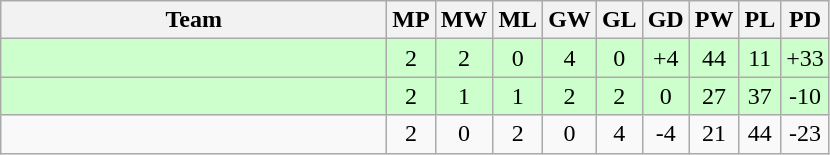<table class=wikitable style="text-align:center">
<tr>
<th width=250>Team</th>
<th width=20>MP</th>
<th width=20>MW</th>
<th width=20>ML</th>
<th width=20>GW</th>
<th width=20>GL</th>
<th width=20>GD</th>
<th width=20>PW</th>
<th width=20>PL</th>
<th width=20>PD</th>
</tr>
<tr style="background:#cfc;">
<td align=left><br></td>
<td>2</td>
<td>2</td>
<td>0</td>
<td>4</td>
<td>0</td>
<td>+4</td>
<td>44</td>
<td>11</td>
<td>+33</td>
</tr>
<tr style="background:#cfc;">
<td align=left><br></td>
<td>2</td>
<td>1</td>
<td>1</td>
<td>2</td>
<td>2</td>
<td>0</td>
<td>27</td>
<td>37</td>
<td>-10</td>
</tr>
<tr>
<td align=left><br></td>
<td>2</td>
<td>0</td>
<td>2</td>
<td>0</td>
<td>4</td>
<td>-4</td>
<td>21</td>
<td>44</td>
<td>-23</td>
</tr>
</table>
